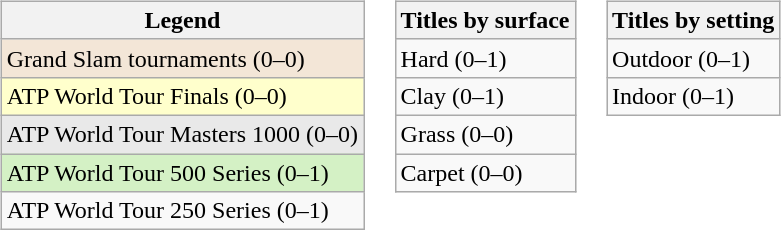<table>
<tr valign="top">
<td><br><table class="wikitable">
<tr>
<th>Legend</th>
</tr>
<tr style="background:#f3e6d7;">
<td>Grand Slam tournaments (0–0)</td>
</tr>
<tr style="background:#ffc;">
<td>ATP World Tour Finals (0–0)</td>
</tr>
<tr style="background:#e9e9e9;">
<td>ATP World Tour Masters 1000 (0–0)</td>
</tr>
<tr style="background:#d4f1c5;">
<td>ATP World Tour 500 Series (0–1)</td>
</tr>
<tr>
<td>ATP World Tour 250 Series (0–1)</td>
</tr>
</table>
</td>
<td><br><table class="wikitable">
<tr>
<th>Titles by surface</th>
</tr>
<tr>
<td>Hard (0–1)</td>
</tr>
<tr>
<td>Clay (0–1)</td>
</tr>
<tr>
<td>Grass (0–0)</td>
</tr>
<tr>
<td>Carpet (0–0)</td>
</tr>
</table>
</td>
<td><br><table class="wikitable">
<tr>
<th>Titles by setting</th>
</tr>
<tr>
<td>Outdoor (0–1)</td>
</tr>
<tr>
<td>Indoor (0–1)</td>
</tr>
</table>
</td>
</tr>
</table>
